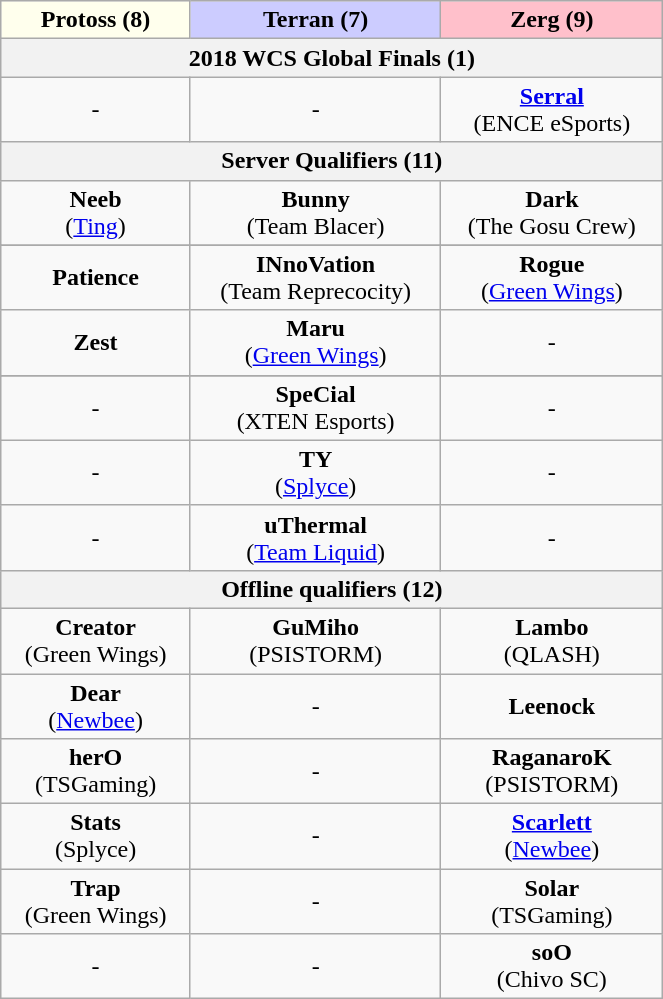<table class="wikitable participantstable" width="35%" style="text-align:center">
<tr>
<th style="background-color:#FFFFED;">Protoss (8)</th>
<th style="background-color:#CCCCFF;">Terran (7)</th>
<th style="background-color:#FFC0CB;">Zerg (9)</th>
</tr>
<tr>
<th colspan="3">2018 WCS Global Finals (1)</th>
</tr>
<tr>
<td>-</td>
<td>-</td>
<td><strong><a href='#'>Serral</a></strong><br>(ENCE eSports)</td>
</tr>
<tr>
<th colspan="3">Server Qualifiers (11)</th>
</tr>
<tr>
<td><strong>Neeb</strong><br>(<a href='#'>Ting</a>)</td>
<td><strong>Bunny</strong><br>(Team Blacer)</td>
<td><strong>Dark</strong><br>(The Gosu Crew)</td>
</tr>
<tr>
</tr>
<tr>
<td><strong>Patience</strong><br></td>
<td><strong>INnoVation</strong><br>(Team Reprecocity)</td>
<td><strong>Rogue</strong><br>(<a href='#'>Green Wings</a>)</td>
</tr>
<tr>
<td><strong>Zest</strong></td>
<td><strong>Maru</strong><br>(<a href='#'>Green Wings</a>)</td>
<td>-</td>
</tr>
<tr>
</tr>
<tr>
<td>-</td>
<td><strong>SpeCial</strong><br>(XTEN Esports)</td>
<td>-</td>
</tr>
<tr>
<td>-</td>
<td><strong>TY</strong><br>(<a href='#'>Splyce</a>)</td>
<td>-</td>
</tr>
<tr>
<td>-</td>
<td><strong>uThermal</strong><br>(<a href='#'>Team Liquid</a>)</td>
<td>-</td>
</tr>
<tr>
<th colspan="3">Offline qualifiers (12)</th>
</tr>
<tr>
<td><strong>Creator</strong><br>(Green Wings)</td>
<td><strong>GuMiho</strong><br>(PSISTORM)</td>
<td><strong>Lambo</strong><br>(QLASH)</td>
</tr>
<tr>
<td><strong>Dear</strong><br>(<a href='#'>Newbee</a>)</td>
<td>-</td>
<td><strong>Leenock</strong></td>
</tr>
<tr>
<td><strong>herO</strong><br>(TSGaming)</td>
<td>-</td>
<td><strong>RaganaroK</strong><br>(PSISTORM)</td>
</tr>
<tr>
<td><strong>Stats</strong><br>(Splyce)</td>
<td>-</td>
<td><strong><a href='#'>Scarlett</a></strong><br>(<a href='#'>Newbee</a>)</td>
</tr>
<tr>
<td><strong>Trap</strong><br>(Green Wings)</td>
<td>-</td>
<td><strong>Solar</strong><br>(TSGaming)</td>
</tr>
<tr>
<td>-</td>
<td>-</td>
<td><strong>soO</strong><br>(Chivo SC)</td>
</tr>
</table>
